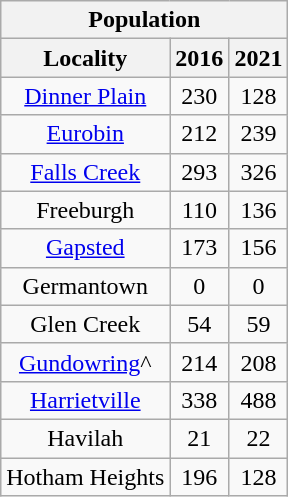<table class="wikitable" style="text-align:center;">
<tr>
<th colspan="3" style="text-align:center; font-weight:bold">Population</th>
</tr>
<tr>
<th style="text-align:center; font-weight:bold">Locality</th>
<th style="text-align:center; font-weight:bold"><strong>2016</strong></th>
<th style="text-align:center; font-weight:bold"><strong>2021</strong></th>
</tr>
<tr>
<td><a href='#'>Dinner Plain</a></td>
<td>230</td>
<td>128</td>
</tr>
<tr>
<td><a href='#'>Eurobin</a></td>
<td>212</td>
<td>239</td>
</tr>
<tr>
<td><a href='#'>Falls Creek</a></td>
<td>293</td>
<td>326</td>
</tr>
<tr>
<td>Freeburgh</td>
<td>110</td>
<td>136</td>
</tr>
<tr>
<td><a href='#'>Gapsted</a></td>
<td>173</td>
<td>156</td>
</tr>
<tr>
<td>Germantown</td>
<td>0</td>
<td>0</td>
</tr>
<tr>
<td>Glen Creek</td>
<td>54</td>
<td>59</td>
</tr>
<tr>
<td><a href='#'>Gundowring</a>^</td>
<td>214</td>
<td>208</td>
</tr>
<tr>
<td><a href='#'>Harrietville</a></td>
<td>338</td>
<td>488</td>
</tr>
<tr>
<td>Havilah</td>
<td>21</td>
<td>22</td>
</tr>
<tr>
<td>Hotham Heights</td>
<td>196</td>
<td>128</td>
</tr>
</table>
